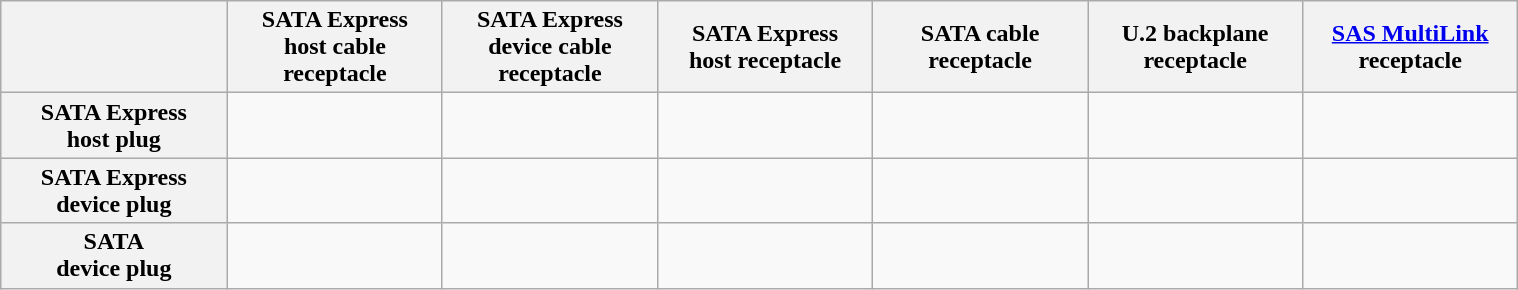<table class="wikitable" style="margin-left: auto; margin-right: auto; min-width: 60em;">
<tr>
<th style="min-width: 9em;"> </th>
<th style="min-width: 8.5em;">SATA Express<br>host cable<br>receptacle</th>
<th style="min-width: 8.5em;">SATA Express<br>device cable<br>receptacle</th>
<th style="min-width: 8.5em;">SATA Express<br>host receptacle</th>
<th style="min-width: 8.5em;">SATA cable<br>receptacle</th>
<th style="min-width: 8.5em;">U.2 backplane<br>receptacle</th>
<th style="min-width: 8.5em;"><a href='#'>SAS MultiLink</a><br>receptacle</th>
</tr>
<tr>
<th>SATA Express<br>host plug</th>
<td></td>
<td></td>
<td></td>
<td></td>
<td></td>
<td></td>
</tr>
<tr>
<th>SATA Express<br>device plug</th>
<td></td>
<td></td>
<td></td>
<td></td>
<td></td>
<td></td>
</tr>
<tr>
<th>SATA<br>device plug</th>
<td></td>
<td></td>
<td></td>
<td></td>
<td></td>
<td></td>
</tr>
</table>
